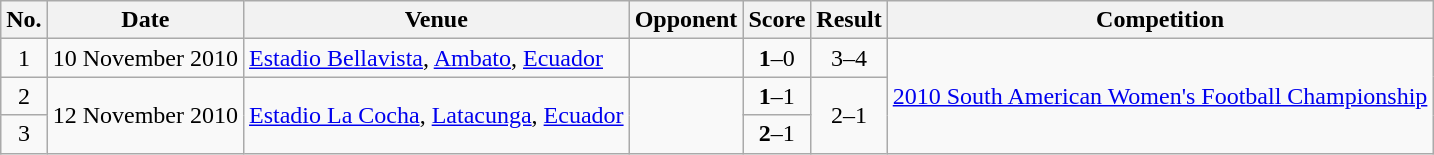<table class="wikitable">
<tr>
<th>No.</th>
<th>Date</th>
<th>Venue</th>
<th>Opponent</th>
<th>Score</th>
<th>Result</th>
<th>Competition</th>
</tr>
<tr>
<td style="text-align:center;">1</td>
<td>10 November 2010</td>
<td><a href='#'>Estadio Bellavista</a>, <a href='#'>Ambato</a>, <a href='#'>Ecuador</a></td>
<td></td>
<td style="text-align:center;"><strong>1</strong>–0</td>
<td style="text-align:center;">3–4</td>
<td rowspan=3><a href='#'>2010 South American Women's Football Championship</a></td>
</tr>
<tr>
<td style="text-align:center;">2</td>
<td rowspan=2>12 November 2010</td>
<td rowspan=2><a href='#'>Estadio La Cocha</a>, <a href='#'>Latacunga</a>, <a href='#'>Ecuador</a></td>
<td rowspan=2></td>
<td style="text-align:center;"><strong>1</strong>–1</td>
<td rowspan=2 style="text-align:center;">2–1</td>
</tr>
<tr style="text-align:center;">
<td>3</td>
<td><strong>2</strong>–1</td>
</tr>
</table>
